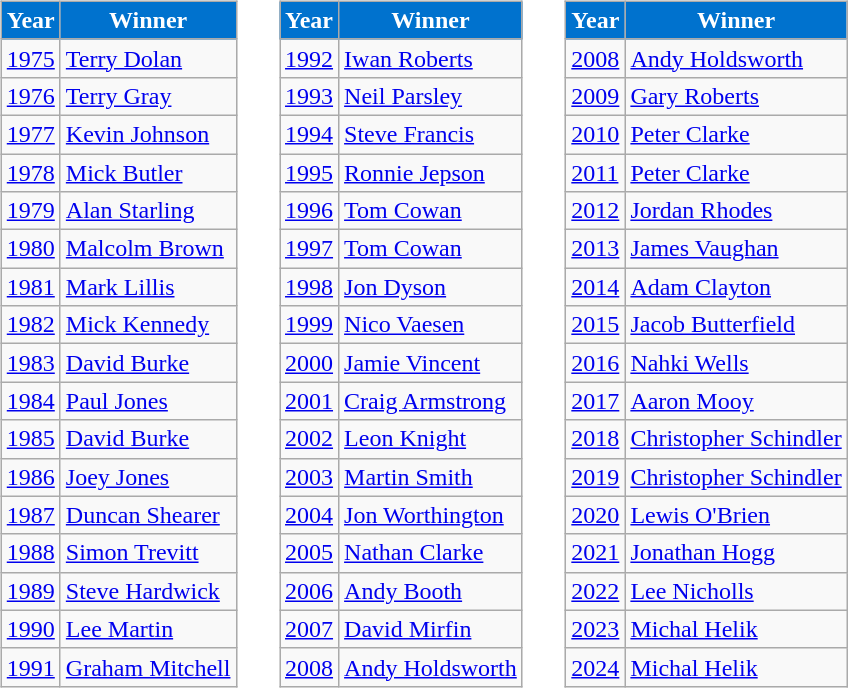<table>
<tr>
<td valign="top"><br><table class="wikitable">
<tr>
<th style="color:white; background:#0072ce;">Year</th>
<th style="color:white; background:#0072ce;">Winner</th>
</tr>
<tr>
<td><a href='#'>1975</a></td>
<td> <a href='#'>Terry Dolan</a></td>
</tr>
<tr>
<td><a href='#'>1976</a></td>
<td> <a href='#'>Terry Gray</a></td>
</tr>
<tr>
<td><a href='#'>1977</a></td>
<td> <a href='#'>Kevin Johnson</a></td>
</tr>
<tr>
<td><a href='#'>1978</a></td>
<td> <a href='#'>Mick Butler</a></td>
</tr>
<tr>
<td><a href='#'>1979</a></td>
<td> <a href='#'>Alan Starling</a></td>
</tr>
<tr>
<td><a href='#'>1980</a></td>
<td> <a href='#'>Malcolm Brown</a></td>
</tr>
<tr>
<td><a href='#'>1981</a></td>
<td> <a href='#'>Mark Lillis</a></td>
</tr>
<tr>
<td><a href='#'>1982</a></td>
<td> <a href='#'>Mick Kennedy</a></td>
</tr>
<tr>
<td><a href='#'>1983</a></td>
<td> <a href='#'>David Burke</a></td>
</tr>
<tr>
<td><a href='#'>1984</a></td>
<td> <a href='#'>Paul Jones</a></td>
</tr>
<tr>
<td><a href='#'>1985</a></td>
<td> <a href='#'>David Burke</a></td>
</tr>
<tr>
<td><a href='#'>1986</a></td>
<td> <a href='#'>Joey Jones</a></td>
</tr>
<tr>
<td><a href='#'>1987</a></td>
<td> <a href='#'>Duncan Shearer</a></td>
</tr>
<tr>
<td><a href='#'>1988</a></td>
<td> <a href='#'>Simon Trevitt</a></td>
</tr>
<tr>
<td><a href='#'>1989</a></td>
<td> <a href='#'>Steve Hardwick</a></td>
</tr>
<tr>
<td><a href='#'>1990</a></td>
<td> <a href='#'>Lee Martin</a></td>
</tr>
<tr>
<td><a href='#'>1991</a></td>
<td> <a href='#'>Graham Mitchell</a></td>
</tr>
</table>
</td>
<td width="1"> </td>
<td valign="top"><br><table class="wikitable">
<tr>
<th style="color:white; background:#0072ce;">Year</th>
<th style="color:white; background:#0072ce;">Winner</th>
</tr>
<tr>
<td><a href='#'>1992</a></td>
<td> <a href='#'>Iwan Roberts</a></td>
</tr>
<tr>
<td><a href='#'>1993</a></td>
<td> <a href='#'>Neil Parsley</a></td>
</tr>
<tr>
<td><a href='#'>1994</a></td>
<td> <a href='#'>Steve Francis</a></td>
</tr>
<tr>
<td><a href='#'>1995</a></td>
<td> <a href='#'>Ronnie Jepson</a></td>
</tr>
<tr>
<td><a href='#'>1996</a></td>
<td> <a href='#'>Tom Cowan</a></td>
</tr>
<tr>
<td><a href='#'>1997</a></td>
<td> <a href='#'>Tom Cowan</a></td>
</tr>
<tr>
<td><a href='#'>1998</a></td>
<td> <a href='#'>Jon Dyson</a></td>
</tr>
<tr>
<td><a href='#'>1999</a></td>
<td> <a href='#'>Nico Vaesen</a></td>
</tr>
<tr>
<td><a href='#'>2000</a></td>
<td> <a href='#'>Jamie Vincent</a></td>
</tr>
<tr>
<td><a href='#'>2001</a></td>
<td> <a href='#'>Craig Armstrong</a></td>
</tr>
<tr>
<td><a href='#'>2002</a></td>
<td> <a href='#'>Leon Knight</a></td>
</tr>
<tr>
<td><a href='#'>2003</a></td>
<td> <a href='#'>Martin Smith</a></td>
</tr>
<tr>
<td><a href='#'>2004</a></td>
<td> <a href='#'>Jon Worthington</a></td>
</tr>
<tr>
<td><a href='#'>2005</a></td>
<td> <a href='#'>Nathan Clarke</a></td>
</tr>
<tr>
<td><a href='#'>2006</a></td>
<td> <a href='#'>Andy Booth</a></td>
</tr>
<tr>
<td><a href='#'>2007</a></td>
<td> <a href='#'>David Mirfin</a></td>
</tr>
<tr>
<td><a href='#'>2008</a></td>
<td> <a href='#'>Andy Holdsworth</a></td>
</tr>
</table>
</td>
<td width="1"> </td>
<td valign="top"><br><table class="wikitable">
<tr>
<th style="color:white; background:#0072ce;">Year</th>
<th style="color:white; background:#0072ce;">Winner</th>
</tr>
<tr>
<td><a href='#'>2008</a></td>
<td> <a href='#'>Andy Holdsworth</a></td>
</tr>
<tr>
<td><a href='#'>2009</a></td>
<td> <a href='#'>Gary Roberts</a></td>
</tr>
<tr>
<td><a href='#'>2010</a></td>
<td> <a href='#'>Peter Clarke</a></td>
</tr>
<tr>
<td><a href='#'>2011</a></td>
<td> <a href='#'>Peter Clarke</a></td>
</tr>
<tr>
<td><a href='#'>2012</a></td>
<td> <a href='#'>Jordan Rhodes</a></td>
</tr>
<tr>
<td><a href='#'>2013</a></td>
<td> <a href='#'>James Vaughan</a></td>
</tr>
<tr>
<td><a href='#'>2014</a></td>
<td> <a href='#'>Adam Clayton</a></td>
</tr>
<tr>
<td><a href='#'>2015</a></td>
<td> <a href='#'>Jacob Butterfield</a></td>
</tr>
<tr>
<td><a href='#'>2016</a></td>
<td> <a href='#'>Nahki Wells</a></td>
</tr>
<tr>
<td><a href='#'>2017</a></td>
<td> <a href='#'>Aaron Mooy</a></td>
</tr>
<tr>
<td><a href='#'>2018</a></td>
<td> <a href='#'>Christopher Schindler</a></td>
</tr>
<tr>
<td><a href='#'>2019</a></td>
<td> <a href='#'>Christopher Schindler</a></td>
</tr>
<tr>
<td><a href='#'>2020</a></td>
<td> <a href='#'>Lewis O'Brien</a></td>
</tr>
<tr>
<td><a href='#'>2021</a></td>
<td> <a href='#'>Jonathan Hogg</a></td>
</tr>
<tr>
<td><a href='#'>2022</a></td>
<td> <a href='#'>Lee Nicholls</a></td>
</tr>
<tr>
<td><a href='#'>2023</a></td>
<td> <a href='#'>Michal Helik</a></td>
</tr>
<tr>
<td><a href='#'>2024</a></td>
<td> <a href='#'>Michal Helik</a></td>
</tr>
</table>
</td>
</tr>
</table>
